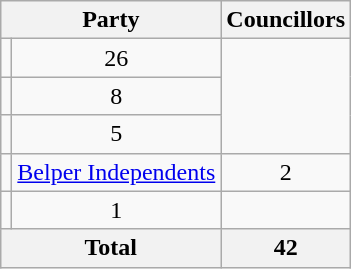<table class="wikitable">
<tr>
<th colspan=2>Party</th>
<th>Councillors</th>
</tr>
<tr>
<td></td>
<td align=center>26</td>
</tr>
<tr>
<td></td>
<td align=center>8</td>
</tr>
<tr>
<td></td>
<td align=center>5</td>
</tr>
<tr>
<td></td>
<td><a href='#'>Belper Independents</a></td>
<td align=center>2</td>
</tr>
<tr>
<td></td>
<td align=center>1</td>
</tr>
<tr>
<th colspan=2>Total</th>
<th align=center>42</th>
</tr>
</table>
